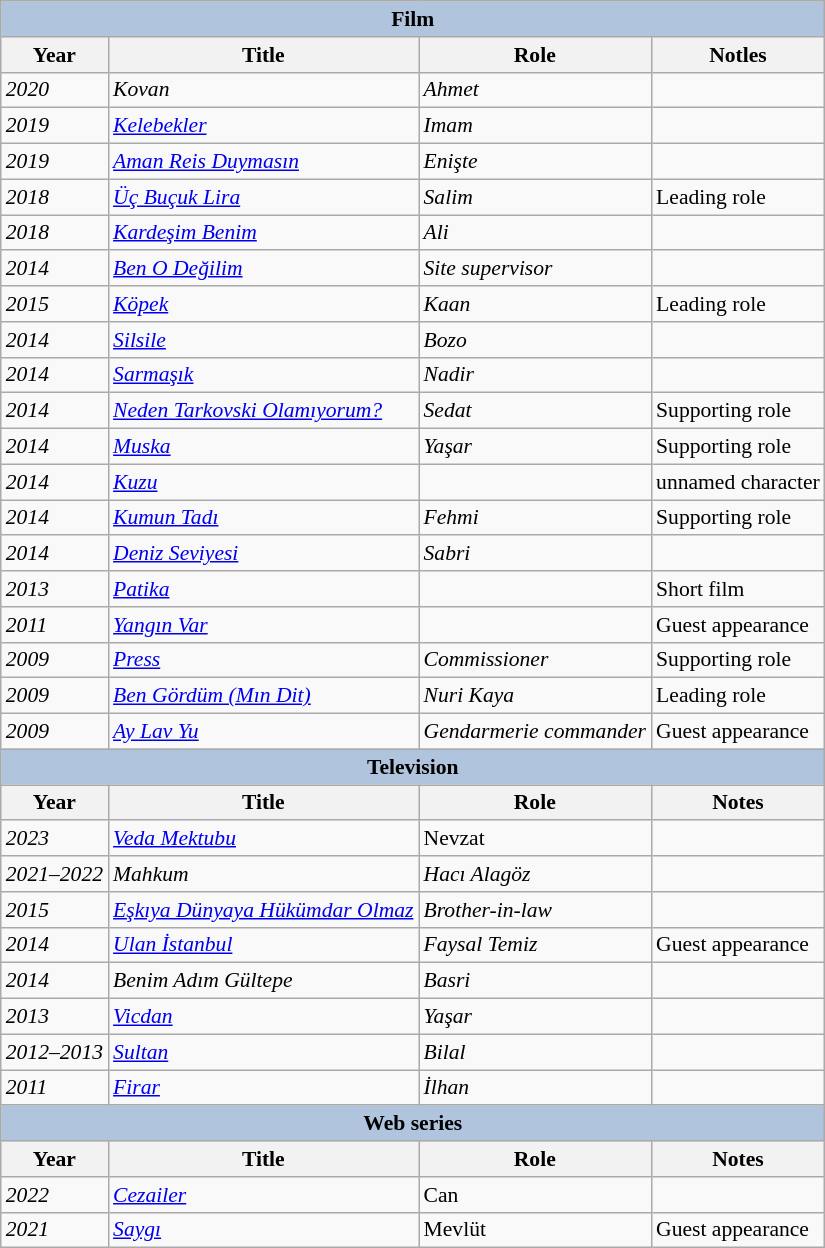<table class="wikitable" style="font-size: 90%;">
<tr>
<th colspan="4" style="background:LightSteelBlue">Film</th>
</tr>
<tr>
<th>Year</th>
<th>Title</th>
<th>Role</th>
<th>Notles</th>
</tr>
<tr>
<td><em>2020</em></td>
<td><em>Kovan</em></td>
<td><em>Ahmet</em></td>
<td></td>
</tr>
<tr>
<td><em>2019</em></td>
<td><em><a href='#'>Kelebekler</a></em></td>
<td><em>Imam</em></td>
<td></td>
</tr>
<tr>
<td><em>2019</em></td>
<td><em><a href='#'>Aman Reis Duymasın</a></em></td>
<td><em>Enişte</em></td>
<td></td>
</tr>
<tr>
<td><em>2018</em></td>
<td><em><a href='#'>Üç Buçuk Lira </a></em></td>
<td><em>Salim</em></td>
<td>Leading role</td>
</tr>
<tr>
<td><em>2018</em></td>
<td><em><a href='#'>Kardeşim Benim</a></em></td>
<td><em>Ali</em></td>
<td></td>
</tr>
<tr>
<td><em>2014</em></td>
<td><em><a href='#'>Ben O Değilim</a></em></td>
<td><em>Site supervisor</em></td>
<td></td>
</tr>
<tr>
<td><em>2015</em></td>
<td><em><a href='#'>Köpek</a></em></td>
<td><em>Kaan</em></td>
<td>Leading role</td>
</tr>
<tr>
<td><em>2014</em></td>
<td><em><a href='#'>Silsile</a></em></td>
<td><em>Bozo</em></td>
<td></td>
</tr>
<tr>
<td><em>2014</em></td>
<td><em><a href='#'>Sarmaşık</a></em></td>
<td><em>Nadir</em></td>
<td></td>
</tr>
<tr>
<td><em>2014</em></td>
<td><em><a href='#'>Neden Tarkovski Olamıyorum?</a></em></td>
<td><em>Sedat</em></td>
<td>Supporting role</td>
</tr>
<tr>
<td><em>2014</em></td>
<td><em><a href='#'>Muska</a></em></td>
<td><em>Yaşar</em></td>
<td>Supporting role</td>
</tr>
<tr>
<td><em>2014</em></td>
<td><em><a href='#'>Kuzu</a></em></td>
<td></td>
<td>unnamed character</td>
</tr>
<tr>
<td><em>2014</em></td>
<td><em><a href='#'>Kumun Tadı</a></em></td>
<td><em>Fehmi</em></td>
<td>Supporting role</td>
</tr>
<tr>
<td><em>2014</em></td>
<td><em><a href='#'>Deniz Seviyesi</a></em></td>
<td><em>Sabri</em></td>
<td></td>
</tr>
<tr>
<td><em>2013</em></td>
<td><em> <a href='#'>Patika</a></em></td>
<td></td>
<td>Short film</td>
</tr>
<tr>
<td><em>2011</em></td>
<td><em><a href='#'>Yangın Var</a></em></td>
<td></td>
<td>Guest appearance</td>
</tr>
<tr>
<td><em>2009</em></td>
<td><em><a href='#'>Press</a></em></td>
<td><em>Commissioner</em></td>
<td>Supporting role</td>
</tr>
<tr>
<td><em>2009</em></td>
<td><em><a href='#'>Ben Gördüm (Mın Dit) </a></em></td>
<td><em>Nuri Kaya</em></td>
<td>Leading role</td>
</tr>
<tr>
<td><em>2009</em></td>
<td><em><a href='#'>Ay Lav Yu</a></em></td>
<td><em>Gendarmerie commander</em></td>
<td>Guest appearance</td>
</tr>
<tr>
<th colspan="4" style="background:LightSteelBlue">Television</th>
</tr>
<tr>
<th>Year</th>
<th>Title</th>
<th>Role</th>
<th>Notes</th>
</tr>
<tr>
<td><em>2023</em></td>
<td><em><a href='#'>Veda Mektubu</a></em></td>
<td>Nevzat</td>
<td></td>
</tr>
<tr>
<td><em>2021</em>–<em>2022</em></td>
<td><em>Mahkum</em></td>
<td><em>Hacı Alagöz</em></td>
<td></td>
</tr>
<tr>
<td><em>2015</em></td>
<td><em><a href='#'>Eşkıya Dünyaya Hükümdar Olmaz</a></em></td>
<td><em>Brother-in-law</em></td>
<td></td>
</tr>
<tr>
<td><em>2014</em></td>
<td><em><a href='#'>Ulan İstanbul</a></em></td>
<td><em>Faysal Temiz</em></td>
<td>Guest appearance</td>
</tr>
<tr>
<td><em>2014</em></td>
<td><em>Benim Adım Gültepe</em></td>
<td><em>Basri</em></td>
<td></td>
</tr>
<tr>
<td><em>2013</em></td>
<td><em><a href='#'>Vicdan</a></em></td>
<td><em>Yaşar</em></td>
<td></td>
</tr>
<tr>
<td><em>2012</em>–<em>2013</em></td>
<td><em><a href='#'>Sultan</a></em></td>
<td><em>Bilal</em></td>
<td></td>
</tr>
<tr>
<td><em>2011</em></td>
<td><em><a href='#'>Firar</a></em></td>
<td><em>İlhan</em></td>
<td></td>
</tr>
<tr>
<th colspan="4" style="background:LightSteelBlue">Web series</th>
</tr>
<tr>
<th>Year</th>
<th>Title</th>
<th>Role</th>
<th>Notes</th>
</tr>
<tr>
<td><em>2022</em></td>
<td><em><a href='#'>Cezailer</a></em></td>
<td>Can</td>
<td></td>
</tr>
<tr>
<td><em>2021</em></td>
<td><em><a href='#'>Saygı</a></em></td>
<td>Mevlüt</td>
<td>Guest appearance</td>
</tr>
</table>
